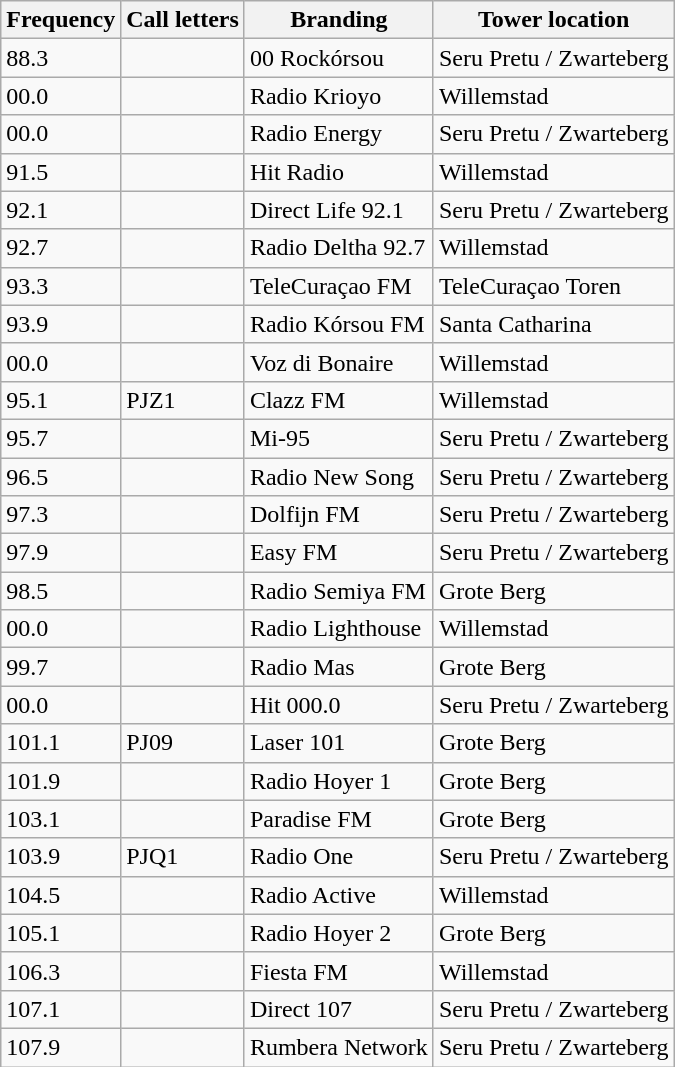<table class=wikitable>
<tr>
<th>Frequency</th>
<th>Call letters</th>
<th>Branding</th>
<th>Tower location</th>
</tr>
<tr>
<td>88.3</td>
<td></td>
<td>00 Rockórsou</td>
<td>Seru Pretu / Zwarteberg</td>
</tr>
<tr>
<td>00.0</td>
<td></td>
<td>Radio Krioyo</td>
<td>Willemstad</td>
</tr>
<tr>
<td>00.0</td>
<td></td>
<td>Radio Energy</td>
<td>Seru Pretu / Zwarteberg</td>
</tr>
<tr>
<td>91.5</td>
<td></td>
<td>Hit Radio</td>
<td>Willemstad</td>
</tr>
<tr>
<td>92.1</td>
<td></td>
<td>Direct Life 92.1</td>
<td>Seru Pretu / Zwarteberg</td>
</tr>
<tr>
<td>92.7</td>
<td></td>
<td>Radio Deltha 92.7</td>
<td>Willemstad</td>
</tr>
<tr>
<td>93.3</td>
<td></td>
<td>TeleCuraçao FM</td>
<td>TeleCuraçao Toren</td>
</tr>
<tr>
<td>93.9</td>
<td></td>
<td>Radio Kórsou FM</td>
<td>Santa Catharina</td>
</tr>
<tr>
<td>00.0</td>
<td></td>
<td>Voz di Bonaire</td>
<td>Willemstad</td>
</tr>
<tr>
<td>95.1</td>
<td>PJZ1</td>
<td>Clazz FM</td>
<td>Willemstad</td>
</tr>
<tr>
<td>95.7</td>
<td></td>
<td>Mi-95</td>
<td>Seru Pretu / Zwarteberg</td>
</tr>
<tr>
<td>96.5</td>
<td></td>
<td>Radio New Song</td>
<td>Seru Pretu / Zwarteberg</td>
</tr>
<tr>
<td>97.3</td>
<td></td>
<td>Dolfijn FM</td>
<td>Seru Pretu / Zwarteberg</td>
</tr>
<tr>
<td>97.9</td>
<td></td>
<td>Easy FM</td>
<td>Seru Pretu / Zwarteberg</td>
</tr>
<tr>
<td>98.5</td>
<td></td>
<td>Radio Semiya FM</td>
<td>Grote Berg</td>
</tr>
<tr>
<td>00.0</td>
<td></td>
<td>Radio Lighthouse</td>
<td>Willemstad</td>
</tr>
<tr>
<td>99.7</td>
<td></td>
<td>Radio Mas</td>
<td>Grote Berg</td>
</tr>
<tr>
<td>00.0</td>
<td></td>
<td>Hit 000.0</td>
<td>Seru Pretu / Zwarteberg</td>
</tr>
<tr>
<td>101.1</td>
<td>PJ09</td>
<td>Laser 101</td>
<td>Grote Berg</td>
</tr>
<tr>
<td>101.9</td>
<td></td>
<td>Radio Hoyer 1</td>
<td>Grote Berg</td>
</tr>
<tr>
<td>103.1</td>
<td></td>
<td>Paradise FM</td>
<td>Grote Berg</td>
</tr>
<tr>
<td>103.9</td>
<td>PJQ1</td>
<td>Radio One</td>
<td>Seru Pretu / Zwarteberg</td>
</tr>
<tr>
<td>104.5</td>
<td></td>
<td>Radio Active</td>
<td>Willemstad</td>
</tr>
<tr>
<td>105.1</td>
<td></td>
<td>Radio Hoyer 2</td>
<td>Grote Berg</td>
</tr>
<tr>
<td>106.3</td>
<td></td>
<td>Fiesta FM</td>
<td>Willemstad</td>
</tr>
<tr>
<td>107.1</td>
<td></td>
<td>Direct 107</td>
<td>Seru Pretu / Zwarteberg</td>
</tr>
<tr>
<td>107.9</td>
<td></td>
<td>Rumbera Network</td>
<td>Seru Pretu / Zwarteberg</td>
</tr>
</table>
